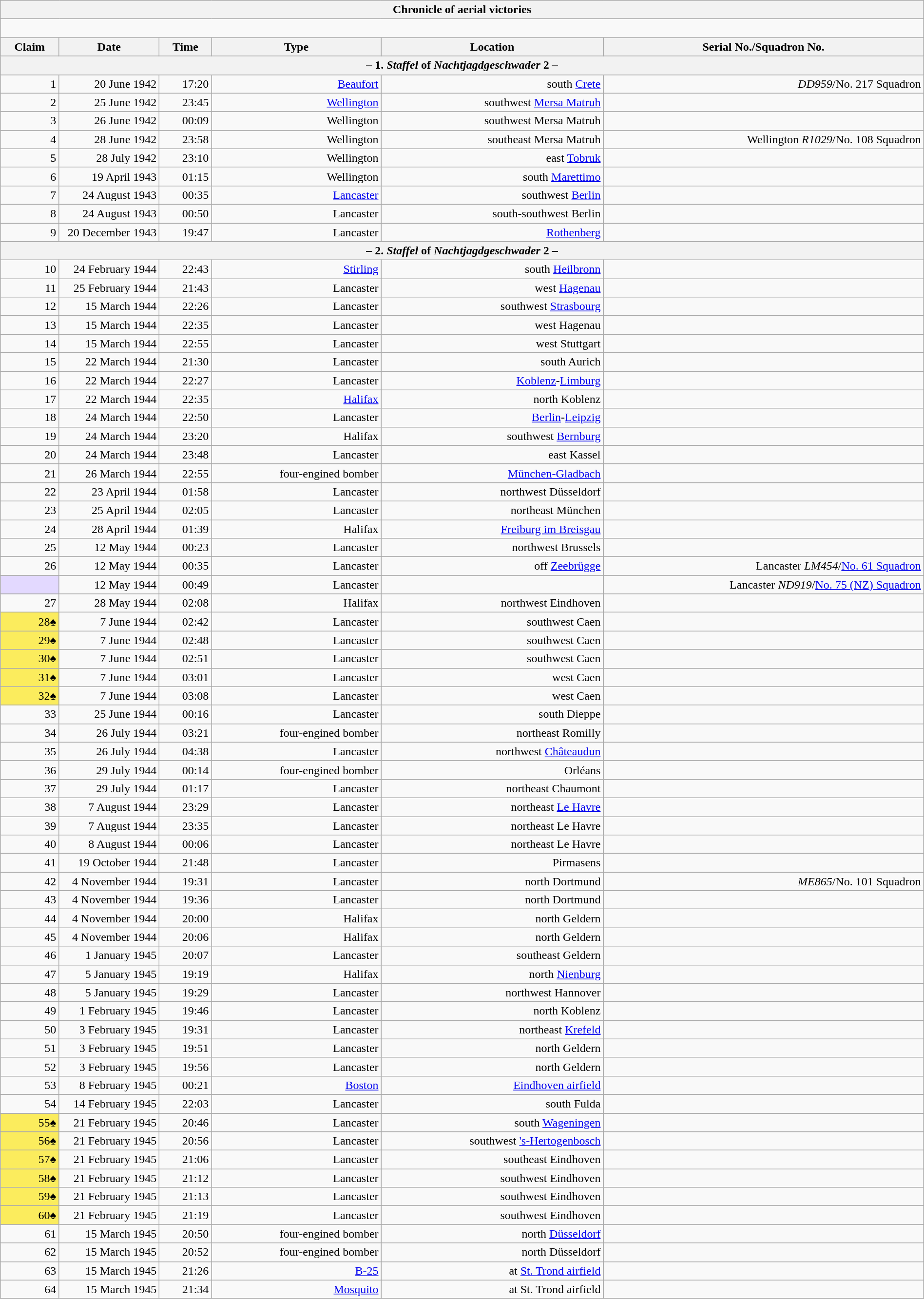<table class="wikitable plainrowheaders collapsible" style="margin-left: auto; margin-right: auto; border: none; text-align:right; width: 100%;">
<tr>
<th colspan="7">Chronicle of aerial victories</th>
</tr>
<tr>
<td colspan="7" style="text-align: left;"><br>
</td>
</tr>
<tr>
<th scope="col">Claim</th>
<th scope="col" style="width:130px">Date</th>
<th scope="col">Time</th>
<th scope="col">Type</th>
<th scope="col">Location</th>
<th scope="col">Serial No./Squadron No.</th>
</tr>
<tr>
<th colspan="6">– 1. <em>Staffel</em> of <em>Nachtjagdgeschwader</em> 2 –</th>
</tr>
<tr>
<td>1</td>
<td>20 June 1942</td>
<td>17:20</td>
<td><a href='#'>Beaufort</a></td>
<td>south <a href='#'>Crete</a></td>
<td><em>DD959</em>/No. 217 Squadron</td>
</tr>
<tr>
<td>2</td>
<td>25 June 1942</td>
<td>23:45</td>
<td><a href='#'>Wellington</a></td>
<td> southwest <a href='#'>Mersa Matruh</a></td>
<td></td>
</tr>
<tr>
<td>3</td>
<td>26 June 1942</td>
<td>00:09</td>
<td>Wellington</td>
<td> southwest Mersa Matruh</td>
<td></td>
</tr>
<tr>
<td>4</td>
<td>28 June 1942</td>
<td>23:58</td>
<td>Wellington</td>
<td> southeast Mersa Matruh</td>
<td>Wellington <em>R1029</em>/No. 108 Squadron</td>
</tr>
<tr>
<td>5</td>
<td>28 July 1942</td>
<td>23:10</td>
<td>Wellington</td>
<td>east <a href='#'>Tobruk</a></td>
<td></td>
</tr>
<tr>
<td>6</td>
<td>19 April 1943</td>
<td>01:15</td>
<td>Wellington</td>
<td>south <a href='#'>Marettimo</a></td>
<td></td>
</tr>
<tr>
<td>7</td>
<td>24 August 1943</td>
<td>00:35</td>
<td><a href='#'>Lancaster</a></td>
<td> southwest <a href='#'>Berlin</a></td>
<td></td>
</tr>
<tr>
<td>8</td>
<td>24 August 1943</td>
<td>00:50</td>
<td>Lancaster</td>
<td> south-southwest Berlin</td>
<td></td>
</tr>
<tr>
<td>9</td>
<td>20 December 1943</td>
<td>19:47</td>
<td>Lancaster</td>
<td><a href='#'>Rothenberg</a></td>
<td></td>
</tr>
<tr>
<th colspan="6">– 2. <em>Staffel</em> of <em>Nachtjagdgeschwader</em> 2 –</th>
</tr>
<tr>
<td>10</td>
<td>24 February 1944</td>
<td>22:43</td>
<td><a href='#'>Stirling</a></td>
<td>south <a href='#'>Heilbronn</a></td>
<td></td>
</tr>
<tr>
<td>11</td>
<td>25 February 1944</td>
<td>21:43</td>
<td>Lancaster</td>
<td>west <a href='#'>Hagenau</a></td>
<td></td>
</tr>
<tr>
<td>12</td>
<td>15 March 1944</td>
<td>22:26</td>
<td>Lancaster</td>
<td> southwest <a href='#'>Strasbourg</a></td>
<td></td>
</tr>
<tr>
<td>13</td>
<td>15 March 1944</td>
<td>22:35</td>
<td>Lancaster</td>
<td>west Hagenau</td>
<td></td>
</tr>
<tr>
<td>14</td>
<td>15 March 1944</td>
<td>22:55</td>
<td>Lancaster</td>
<td>west Stuttgart</td>
<td></td>
</tr>
<tr>
<td>15</td>
<td>22 March 1944</td>
<td>21:30</td>
<td>Lancaster</td>
<td>south Aurich</td>
<td></td>
</tr>
<tr>
<td>16</td>
<td>22 March 1944</td>
<td>22:27</td>
<td>Lancaster</td>
<td><a href='#'>Koblenz</a>-<a href='#'>Limburg</a></td>
<td></td>
</tr>
<tr>
<td>17</td>
<td>22 March 1944</td>
<td>22:35</td>
<td><a href='#'>Halifax</a></td>
<td>north Koblenz</td>
<td></td>
</tr>
<tr>
<td>18</td>
<td>24 March 1944</td>
<td>22:50</td>
<td>Lancaster</td>
<td><a href='#'>Berlin</a>-<a href='#'>Leipzig</a></td>
<td></td>
</tr>
<tr>
<td>19</td>
<td>24 March 1944</td>
<td>23:20</td>
<td>Halifax</td>
<td>southwest <a href='#'>Bernburg</a></td>
<td></td>
</tr>
<tr>
<td>20</td>
<td>24 March 1944</td>
<td>23:48</td>
<td>Lancaster</td>
<td>east Kassel</td>
<td></td>
</tr>
<tr>
<td>21</td>
<td>26 March 1944</td>
<td>22:55</td>
<td>four-engined bomber</td>
<td><a href='#'>München-Gladbach</a></td>
<td></td>
</tr>
<tr>
<td>22</td>
<td>23 April 1944</td>
<td>01:58</td>
<td>Lancaster</td>
<td> northwest Düsseldorf</td>
<td></td>
</tr>
<tr>
<td>23</td>
<td>25 April 1944</td>
<td>02:05</td>
<td>Lancaster</td>
<td> northeast München</td>
<td></td>
</tr>
<tr>
<td>24</td>
<td>28 April 1944</td>
<td>01:39</td>
<td>Halifax</td>
<td><a href='#'>Freiburg im Breisgau</a></td>
<td></td>
</tr>
<tr>
<td>25</td>
<td>12 May 1944</td>
<td>00:23</td>
<td>Lancaster</td>
<td> northwest Brussels</td>
<td></td>
</tr>
<tr>
<td>26</td>
<td>12 May 1944</td>
<td>00:35</td>
<td>Lancaster</td>
<td>off <a href='#'>Zeebrügge</a></td>
<td>Lancaster <em>LM454</em>/<a href='#'>No. 61 Squadron</a></td>
</tr>
<tr>
<td style="background:#e3d9ff;"></td>
<td>12 May 1944</td>
<td>00:49</td>
<td>Lancaster</td>
<td></td>
<td>Lancaster <em>ND919</em>/<a href='#'>No. 75 (NZ) Squadron</a></td>
</tr>
<tr>
<td>27</td>
<td>28 May 1944</td>
<td>02:08</td>
<td>Halifax</td>
<td> northwest Eindhoven</td>
<td></td>
</tr>
<tr>
<td style="background:#fbec5d;" align="right">28♠</td>
<td>7 June 1944</td>
<td>02:42</td>
<td>Lancaster</td>
<td> southwest Caen</td>
<td></td>
</tr>
<tr>
<td style="background:#fbec5d;" align="right">29♠</td>
<td>7 June 1944</td>
<td>02:48</td>
<td>Lancaster</td>
<td> southwest Caen</td>
<td></td>
</tr>
<tr>
<td style="background:#fbec5d;" align="right">30♠</td>
<td>7 June 1944</td>
<td>02:51</td>
<td>Lancaster</td>
<td>southwest Caen</td>
<td></td>
</tr>
<tr>
<td style="background:#fbec5d;" align="right">31♠</td>
<td>7 June 1944</td>
<td>03:01</td>
<td>Lancaster</td>
<td>west Caen</td>
<td></td>
</tr>
<tr>
<td style="background:#fbec5d;" align="right">32♠</td>
<td>7 June 1944</td>
<td>03:08</td>
<td>Lancaster</td>
<td>west Caen</td>
<td></td>
</tr>
<tr>
<td>33</td>
<td>25 June 1944</td>
<td>00:16</td>
<td>Lancaster</td>
<td>south Dieppe</td>
<td></td>
</tr>
<tr>
<td>34</td>
<td>26 July 1944</td>
<td>03:21</td>
<td>four-engined bomber</td>
<td>northeast Romilly</td>
<td></td>
</tr>
<tr>
<td>35</td>
<td>26 July 1944</td>
<td>04:38</td>
<td>Lancaster</td>
<td>northwest <a href='#'>Châteaudun</a></td>
<td></td>
</tr>
<tr>
<td>36</td>
<td>29 July 1944</td>
<td>00:14</td>
<td>four-engined bomber</td>
<td>Orléans</td>
<td></td>
</tr>
<tr>
<td>37</td>
<td>29 July 1944</td>
<td>01:17</td>
<td>Lancaster</td>
<td> northeast Chaumont</td>
<td></td>
</tr>
<tr>
<td>38</td>
<td>7 August 1944</td>
<td>23:29</td>
<td>Lancaster</td>
<td>northeast <a href='#'>Le Havre</a></td>
<td></td>
</tr>
<tr>
<td>39</td>
<td>7 August 1944</td>
<td>23:35</td>
<td>Lancaster</td>
<td>northeast Le Havre</td>
<td></td>
</tr>
<tr>
<td>40</td>
<td>8 August 1944</td>
<td>00:06</td>
<td>Lancaster</td>
<td>northeast Le Havre</td>
<td></td>
</tr>
<tr>
<td>41</td>
<td>19 October 1944</td>
<td>21:48</td>
<td>Lancaster</td>
<td>Pirmasens</td>
<td></td>
</tr>
<tr>
<td>42</td>
<td>4 November 1944</td>
<td>19:31</td>
<td>Lancaster</td>
<td>north Dortmund</td>
<td><em>ME865</em>/No. 101 Squadron</td>
</tr>
<tr>
<td>43</td>
<td>4 November 1944</td>
<td>19:36</td>
<td>Lancaster</td>
<td>north Dortmund</td>
<td></td>
</tr>
<tr>
<td>44</td>
<td>4 November 1944</td>
<td>20:00</td>
<td>Halifax</td>
<td>north Geldern</td>
<td></td>
</tr>
<tr>
<td>45</td>
<td>4 November 1944</td>
<td>20:06</td>
<td>Halifax</td>
<td>north Geldern</td>
<td></td>
</tr>
<tr>
<td>46</td>
<td>1 January 1945</td>
<td>20:07</td>
<td>Lancaster</td>
<td>southeast Geldern</td>
<td></td>
</tr>
<tr>
<td>47</td>
<td>5 January 1945</td>
<td>19:19</td>
<td>Halifax</td>
<td>north <a href='#'>Nienburg</a></td>
<td></td>
</tr>
<tr>
<td>48</td>
<td>5 January 1945</td>
<td>19:29</td>
<td>Lancaster</td>
<td>northwest Hannover</td>
<td></td>
</tr>
<tr>
<td>49</td>
<td>1 February 1945</td>
<td>19:46</td>
<td>Lancaster</td>
<td>north Koblenz</td>
<td></td>
</tr>
<tr>
<td>50</td>
<td>3 February 1945</td>
<td>19:31</td>
<td>Lancaster</td>
<td>northeast <a href='#'>Krefeld</a></td>
<td></td>
</tr>
<tr>
<td>51</td>
<td>3 February 1945</td>
<td>19:51</td>
<td>Lancaster</td>
<td>north Geldern</td>
<td></td>
</tr>
<tr>
<td>52</td>
<td>3 February 1945</td>
<td>19:56</td>
<td>Lancaster</td>
<td>north Geldern</td>
<td></td>
</tr>
<tr>
<td>53</td>
<td>8 February 1945</td>
<td>00:21</td>
<td><a href='#'>Boston</a></td>
<td><a href='#'>Eindhoven airfield</a></td>
<td></td>
</tr>
<tr>
<td>54</td>
<td>14 February 1945</td>
<td>22:03</td>
<td>Lancaster</td>
<td>south Fulda</td>
<td></td>
</tr>
<tr>
<td style="background:#fbec5d;" align="right">55♠</td>
<td>21 February 1945</td>
<td>20:46</td>
<td>Lancaster</td>
<td>south <a href='#'>Wageningen</a></td>
<td></td>
</tr>
<tr>
<td style="background:#fbec5d;" align="right">56♠</td>
<td>21 February 1945</td>
<td>20:56</td>
<td>Lancaster</td>
<td>southwest <a href='#'>'s-Hertogenbosch</a></td>
<td></td>
</tr>
<tr>
<td style="background:#fbec5d;" align="right">57♠</td>
<td>21 February 1945</td>
<td>21:06</td>
<td>Lancaster</td>
<td>southeast Eindhoven</td>
<td></td>
</tr>
<tr>
<td style="background:#fbec5d;" align="right">58♠</td>
<td>21 February 1945</td>
<td>21:12</td>
<td>Lancaster</td>
<td>southwest Eindhoven</td>
<td></td>
</tr>
<tr>
<td style="background:#fbec5d;" align="right">59♠</td>
<td>21 February 1945</td>
<td>21:13</td>
<td>Lancaster</td>
<td>southwest Eindhoven</td>
<td></td>
</tr>
<tr>
<td style="background:#fbec5d;" align="right">60♠</td>
<td>21 February 1945</td>
<td>21:19</td>
<td>Lancaster</td>
<td>southwest Eindhoven</td>
<td></td>
</tr>
<tr>
<td>61</td>
<td>15 March 1945</td>
<td>20:50</td>
<td>four-engined bomber</td>
<td>north <a href='#'>Düsseldorf</a></td>
<td></td>
</tr>
<tr>
<td>62</td>
<td>15 March 1945</td>
<td>20:52</td>
<td>four-engined bomber</td>
<td>north Düsseldorf</td>
<td></td>
</tr>
<tr>
<td>63</td>
<td>15 March 1945</td>
<td>21:26</td>
<td><a href='#'>B-25</a></td>
<td>at <a href='#'>St. Trond airfield</a></td>
<td></td>
</tr>
<tr>
<td>64</td>
<td>15 March 1945</td>
<td>21:34</td>
<td><a href='#'>Mosquito</a></td>
<td>at St. Trond airfield</td>
<td></td>
</tr>
</table>
